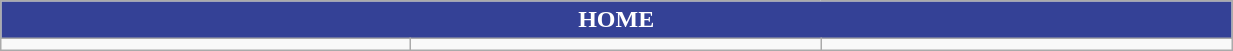<table class="wikitable collapsible collapsed" style="width:65%">
<tr>
<th colspan=6 ! style="color:white; background:#344196">HOME</th>
</tr>
<tr>
<td></td>
<td></td>
<td></td>
</tr>
</table>
